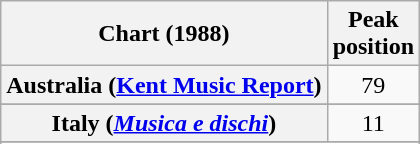<table class="wikitable sortable plainrowheaders" style="text-align:center">
<tr>
<th scope="col">Chart (1988)</th>
<th scope="col">Peak<br>position</th>
</tr>
<tr>
<th scope="row">Australia (<a href='#'>Kent Music Report</a>)</th>
<td>79</td>
</tr>
<tr>
</tr>
<tr>
<th scope="row">Italy (<em><a href='#'>Musica e dischi</a></em>)</th>
<td>11</td>
</tr>
<tr>
</tr>
<tr>
</tr>
<tr>
</tr>
</table>
